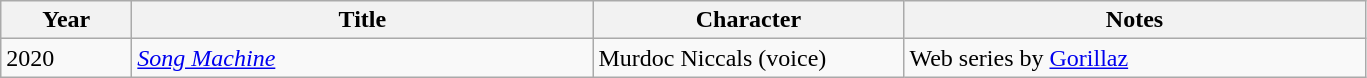<table class="wikitable">
<tr>
<th scope="col" width="80">Year</th>
<th scope="col" width="300">Title</th>
<th scope="col" width="200">Character</th>
<th scope="col" width="300">Notes</th>
</tr>
<tr>
<td>2020</td>
<td><em><a href='#'>Song Machine</a></em></td>
<td>Murdoc Niccals (voice)</td>
<td>Web series by <a href='#'>Gorillaz</a></td>
</tr>
</table>
